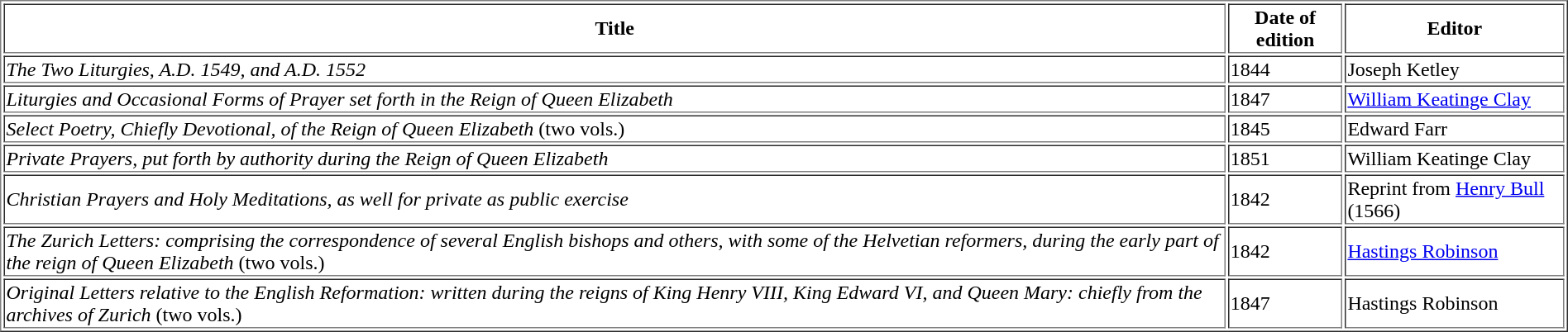<table border=1>
<tr>
<th>Title</th>
<th>Date of edition</th>
<th>Editor</th>
</tr>
<tr>
<td><em>The Two Liturgies, A.D. 1549, and A.D. 1552</em></td>
<td>1844</td>
<td>Joseph Ketley</td>
</tr>
<tr>
<td><em>Liturgies and Occasional Forms of Prayer set forth in the Reign of Queen Elizabeth</em></td>
<td>1847</td>
<td><a href='#'>William Keatinge Clay</a></td>
</tr>
<tr>
<td><em>Select Poetry, Chiefly Devotional, of the Reign of Queen Elizabeth</em> (two vols.)</td>
<td>1845</td>
<td>Edward Farr</td>
</tr>
<tr>
<td><em>Private Prayers, put forth by authority during the Reign of Queen Elizabeth</em></td>
<td>1851</td>
<td>William Keatinge Clay</td>
</tr>
<tr>
<td><em>Christian Prayers and Holy Meditations, as well for private as public exercise</em></td>
<td>1842</td>
<td>Reprint from <a href='#'>Henry Bull</a> (1566)</td>
</tr>
<tr>
<td><em>The Zurich Letters: comprising the correspondence of several English bishops and others, with some of the Helvetian reformers, during the early part of the reign of Queen Elizabeth</em> (two vols.)</td>
<td>1842</td>
<td><a href='#'>Hastings Robinson</a></td>
</tr>
<tr>
<td><em>Original Letters relative to the English Reformation: written during the reigns of King Henry VIII, King Edward VI, and Queen Mary: chiefly from the archives of Zurich</em> (two vols.)</td>
<td>1847</td>
<td>Hastings Robinson</td>
</tr>
</table>
